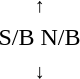<table style="text-align:center;">
<tr>
<td><small>  ↑ </small></td>
</tr>
<tr>
<td><span>S/B</span>   <span>N/B</span></td>
</tr>
<tr>
<td><small> ↓  </small></td>
</tr>
</table>
